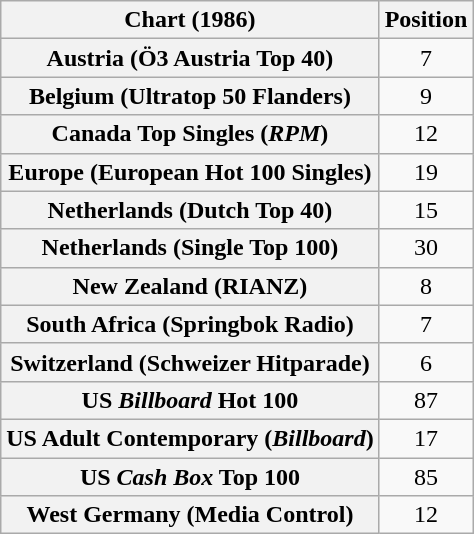<table class="wikitable sortable plainrowheaders" style="text-align:center">
<tr>
<th scope="col">Chart (1986)</th>
<th scope="col">Position</th>
</tr>
<tr>
<th scope="row">Austria (Ö3 Austria Top 40)</th>
<td>7</td>
</tr>
<tr>
<th scope="row">Belgium (Ultratop 50 Flanders)</th>
<td>9</td>
</tr>
<tr>
<th scope="row">Canada Top Singles (<em>RPM</em>)</th>
<td>12</td>
</tr>
<tr>
<th scope="row">Europe (European Hot 100 Singles)</th>
<td>19</td>
</tr>
<tr>
<th scope="row">Netherlands (Dutch Top 40)</th>
<td>15</td>
</tr>
<tr>
<th scope="row">Netherlands (Single Top 100)</th>
<td>30</td>
</tr>
<tr>
<th scope="row">New Zealand (RIANZ)</th>
<td>8</td>
</tr>
<tr>
<th scope="row">South Africa (Springbok Radio)</th>
<td>7</td>
</tr>
<tr>
<th scope="row">Switzerland (Schweizer Hitparade)</th>
<td>6</td>
</tr>
<tr>
<th scope="row">US <em>Billboard</em> Hot 100</th>
<td>87</td>
</tr>
<tr>
<th scope="row">US Adult Contemporary (<em>Billboard</em>)</th>
<td>17</td>
</tr>
<tr>
<th scope="row">US <em>Cash Box</em> Top 100</th>
<td>85</td>
</tr>
<tr>
<th scope="row">West Germany (Media Control)</th>
<td>12</td>
</tr>
</table>
